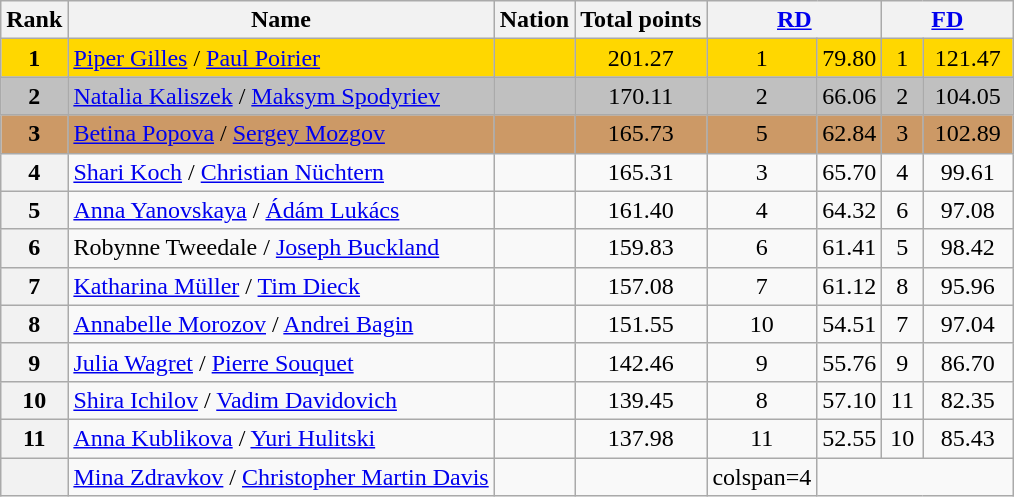<table class="wikitable sortable">
<tr>
<th>Rank</th>
<th>Name</th>
<th>Nation</th>
<th>Total points</th>
<th colspan="2" width="80px"><a href='#'>RD</a></th>
<th colspan="2" width="80px"><a href='#'>FD</a></th>
</tr>
<tr bgcolor="gold">
<td align="center"><strong>1</strong></td>
<td><a href='#'>Piper Gilles</a> / <a href='#'>Paul Poirier</a></td>
<td></td>
<td align="center">201.27</td>
<td align="center">1</td>
<td align="center">79.80</td>
<td align="center">1</td>
<td align="center">121.47</td>
</tr>
<tr bgcolor="silver">
<td align="center"><strong>2</strong></td>
<td><a href='#'>Natalia Kaliszek</a> / <a href='#'>Maksym Spodyriev</a></td>
<td></td>
<td align="center">170.11</td>
<td align="center">2</td>
<td align="center">66.06</td>
<td align="center">2</td>
<td align="center">104.05</td>
</tr>
<tr bgcolor="cc9966">
<td align="center"><strong>3</strong></td>
<td><a href='#'>Betina Popova</a> / <a href='#'>Sergey Mozgov</a></td>
<td></td>
<td align="center">165.73</td>
<td align="center">5</td>
<td align="center">62.84</td>
<td align="center">3</td>
<td align="center">102.89</td>
</tr>
<tr>
<th>4</th>
<td><a href='#'>Shari Koch</a> / <a href='#'>Christian Nüchtern</a></td>
<td></td>
<td align="center">165.31</td>
<td align="center">3</td>
<td align="center">65.70</td>
<td align="center">4</td>
<td align="center">99.61</td>
</tr>
<tr>
<th>5</th>
<td><a href='#'>Anna Yanovskaya</a> / <a href='#'>Ádám Lukács</a></td>
<td></td>
<td align="center">161.40</td>
<td align="center">4</td>
<td align="center">64.32</td>
<td align="center">6</td>
<td align="center">97.08</td>
</tr>
<tr>
<th>6</th>
<td>Robynne Tweedale / <a href='#'>Joseph Buckland</a></td>
<td></td>
<td align="center">159.83</td>
<td align="center">6</td>
<td align="center">61.41</td>
<td align="center">5</td>
<td align="center">98.42</td>
</tr>
<tr>
<th>7</th>
<td><a href='#'>Katharina Müller</a> / <a href='#'>Tim Dieck</a></td>
<td></td>
<td align="center">157.08</td>
<td align="center">7</td>
<td align="center">61.12</td>
<td align="center">8</td>
<td align="center">95.96</td>
</tr>
<tr>
<th>8</th>
<td><a href='#'>Annabelle Morozov</a> / <a href='#'>Andrei Bagin</a></td>
<td></td>
<td align="center">151.55</td>
<td align="center">10</td>
<td align="center">54.51</td>
<td align="center">7</td>
<td align="center">97.04</td>
</tr>
<tr>
<th>9</th>
<td><a href='#'>Julia Wagret</a> / <a href='#'>Pierre Souquet</a></td>
<td></td>
<td align="center">142.46</td>
<td align="center">9</td>
<td align="center">55.76</td>
<td align="center">9</td>
<td align="center">86.70</td>
</tr>
<tr>
<th>10</th>
<td><a href='#'>Shira Ichilov</a> / <a href='#'>Vadim Davidovich</a></td>
<td></td>
<td align="center">139.45</td>
<td align="center">8</td>
<td align="center">57.10</td>
<td align="center">11</td>
<td align="center">82.35</td>
</tr>
<tr>
<th>11</th>
<td><a href='#'>Anna Kublikova</a> / <a href='#'>Yuri Hulitski</a></td>
<td></td>
<td align="center">137.98</td>
<td align="center">11</td>
<td align="center">52.55</td>
<td align="center">10</td>
<td align="center">85.43</td>
</tr>
<tr>
<th></th>
<td><a href='#'>Mina Zdravkov</a> / <a href='#'>Christopher Martin Davis</a></td>
<td></td>
<td></td>
<td>colspan=4 </td>
</tr>
</table>
